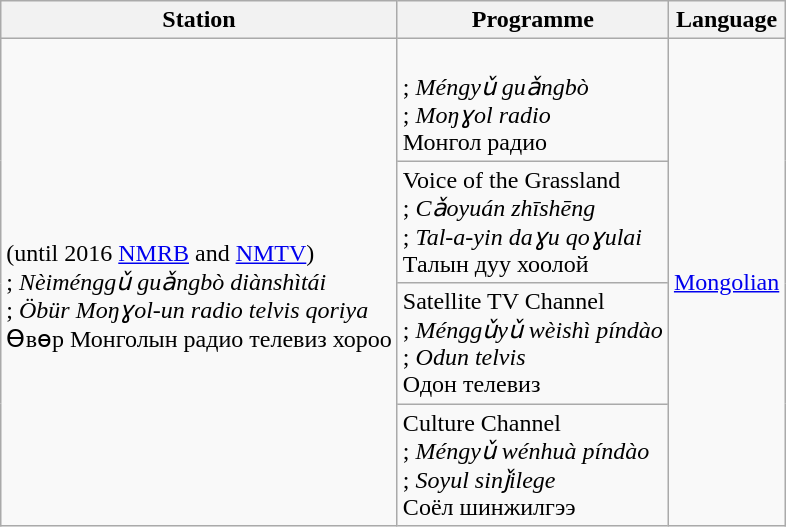<table border="1" class="wikitable">
<tr>
<th>Station</th>
<th>Programme</th>
<th>Language</th>
</tr>
<tr>
<td rowspan="4"><strong></strong><br>(until 2016 <a href='#'>NMRB</a> and <a href='#'>NMTV</a>)<br> ; <em>Nèiménggǔ guǎngbò diànshìtái</em><br> ; <em>Öbür Moŋɣol-un radio telvis qoriy᠎a</em><br>Өвөр Монголын радио телевиз хороо</td>
<td><br> ; <em>Méngyǔ guǎngbò</em><br> ; <em>Moŋɣol radio</em><br>Монгол радио</td>
<td rowspan="4"><a href='#'>Mongolian</a></td>
</tr>
<tr>
<td>Voice of the Grassland<br> ; <em>Cǎoyuán zhīshēng</em><br> ; <em>Tal-a-yin daɣu qoɣulai</em><br>Талын дуу хоолой</td>
</tr>
<tr>
<td>Satellite TV Channel<br> ; <em>Ménggǔyǔ wèishì píndào</em><br> ; <em>Odun telvis</em><br>Одон телевиз</td>
</tr>
<tr>
<td>Culture Channel<br> ; <em>Méngyǔ wénhuà píndào</em><br> ; <em>Soyul sinǰilege</em><br>Соёл шинжилгээ</td>
</tr>
</table>
